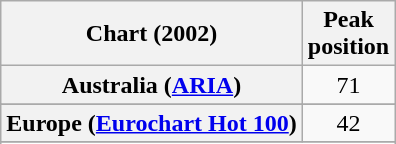<table class="wikitable sortable plainrowheaders" style="text-align:center">
<tr>
<th>Chart (2002)</th>
<th>Peak<br>position</th>
</tr>
<tr>
<th scope="row">Australia (<a href='#'>ARIA</a>)</th>
<td>71</td>
</tr>
<tr>
</tr>
<tr>
<th scope="row">Europe (<a href='#'>Eurochart Hot 100</a>)</th>
<td>42</td>
</tr>
<tr>
</tr>
<tr>
</tr>
<tr>
</tr>
<tr>
</tr>
<tr>
</tr>
<tr>
</tr>
<tr>
</tr>
<tr>
</tr>
</table>
